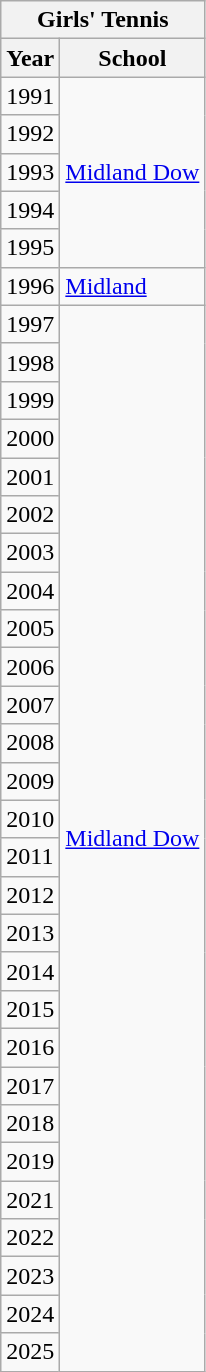<table class="wikitable collapsible">
<tr>
<th colspan=2>Girls' Tennis</th>
</tr>
<tr>
<th>Year</th>
<th>School</th>
</tr>
<tr>
<td>1991</td>
<td rowspan="5"><a href='#'>Midland Dow</a></td>
</tr>
<tr>
<td>1992</td>
</tr>
<tr>
<td>1993</td>
</tr>
<tr>
<td>1994</td>
</tr>
<tr>
<td>1995</td>
</tr>
<tr>
<td>1996</td>
<td><a href='#'>Midland</a></td>
</tr>
<tr>
<td>1997</td>
<td rowspan="28"><a href='#'>Midland Dow</a></td>
</tr>
<tr>
<td>1998</td>
</tr>
<tr>
<td>1999</td>
</tr>
<tr>
<td>2000</td>
</tr>
<tr>
<td>2001</td>
</tr>
<tr>
<td>2002</td>
</tr>
<tr>
<td>2003</td>
</tr>
<tr>
<td>2004</td>
</tr>
<tr>
<td>2005</td>
</tr>
<tr>
<td>2006</td>
</tr>
<tr>
<td>2007</td>
</tr>
<tr>
<td>2008</td>
</tr>
<tr>
<td>2009</td>
</tr>
<tr>
<td>2010</td>
</tr>
<tr>
<td>2011</td>
</tr>
<tr>
<td>2012</td>
</tr>
<tr>
<td>2013</td>
</tr>
<tr>
<td>2014</td>
</tr>
<tr>
<td>2015</td>
</tr>
<tr>
<td>2016</td>
</tr>
<tr>
<td>2017</td>
</tr>
<tr>
<td>2018</td>
</tr>
<tr>
<td>2019</td>
</tr>
<tr>
<td>2021</td>
</tr>
<tr>
<td>2022</td>
</tr>
<tr>
<td>2023</td>
</tr>
<tr>
<td>2024</td>
</tr>
<tr>
<td>2025</td>
</tr>
</table>
